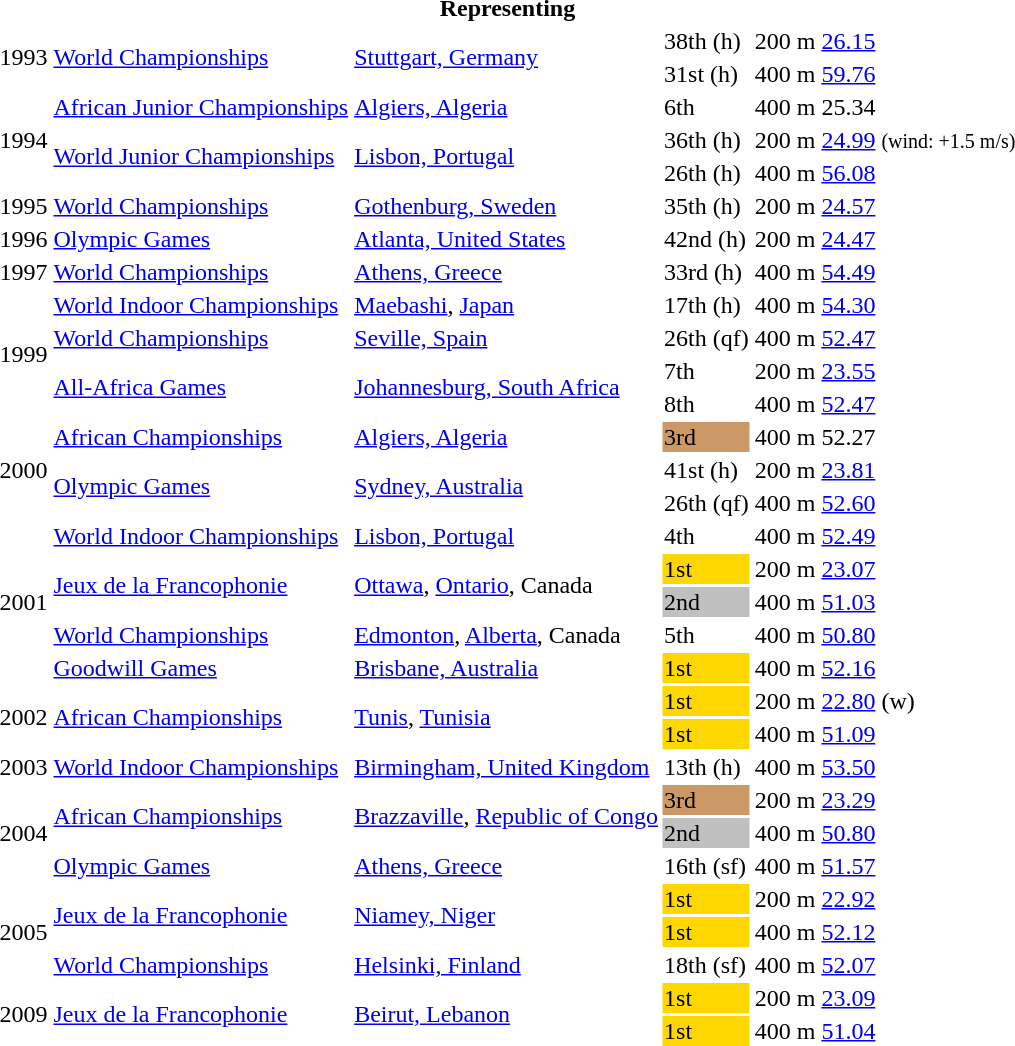<table>
<tr>
<th colspan="6">Representing </th>
</tr>
<tr>
<td rowspan=2>1993</td>
<td rowspan=2><a href='#'>World Championships</a></td>
<td rowspan=2><a href='#'>Stuttgart, Germany</a></td>
<td>38th (h)</td>
<td>200 m</td>
<td><a href='#'>26.15</a></td>
</tr>
<tr>
<td>31st (h)</td>
<td>400 m</td>
<td><a href='#'>59.76</a></td>
</tr>
<tr>
<td rowspan=3>1994</td>
<td><a href='#'>African Junior Championships</a></td>
<td><a href='#'>Algiers, Algeria</a></td>
<td>6th</td>
<td>400 m</td>
<td>25.34</td>
</tr>
<tr>
<td rowspan=2><a href='#'>World Junior Championships</a></td>
<td rowspan=2><a href='#'>Lisbon, Portugal</a></td>
<td>36th (h)</td>
<td>200 m</td>
<td><a href='#'>24.99</a> <small>(wind: +1.5 m/s)</small></td>
</tr>
<tr>
<td>26th (h)</td>
<td>400 m</td>
<td><a href='#'>56.08</a></td>
</tr>
<tr>
<td>1995</td>
<td><a href='#'>World Championships</a></td>
<td><a href='#'>Gothenburg, Sweden</a></td>
<td>35th (h)</td>
<td>200 m</td>
<td><a href='#'>24.57</a></td>
</tr>
<tr>
<td>1996</td>
<td><a href='#'>Olympic Games</a></td>
<td><a href='#'>Atlanta, United States</a></td>
<td>42nd (h)</td>
<td>200 m</td>
<td><a href='#'>24.47</a></td>
</tr>
<tr>
<td>1997</td>
<td><a href='#'>World Championships</a></td>
<td><a href='#'>Athens, Greece</a></td>
<td>33rd (h)</td>
<td>400 m</td>
<td><a href='#'>54.49</a></td>
</tr>
<tr>
<td rowspan=4>1999</td>
<td><a href='#'>World Indoor Championships</a></td>
<td><a href='#'>Maebashi</a>, <a href='#'>Japan</a></td>
<td>17th (h)</td>
<td>400 m</td>
<td><a href='#'>54.30</a></td>
</tr>
<tr>
<td><a href='#'>World Championships</a></td>
<td><a href='#'>Seville, Spain</a></td>
<td>26th (qf)</td>
<td>400 m</td>
<td><a href='#'>52.47</a></td>
</tr>
<tr>
<td rowspan=2><a href='#'>All-Africa Games</a></td>
<td rowspan=2><a href='#'>Johannesburg, South Africa</a></td>
<td>7th</td>
<td>200 m</td>
<td><a href='#'>23.55</a></td>
</tr>
<tr>
<td>8th</td>
<td>400 m</td>
<td><a href='#'>52.47</a></td>
</tr>
<tr>
<td rowspan=3>2000</td>
<td><a href='#'>African Championships</a></td>
<td><a href='#'>Algiers, Algeria</a></td>
<td bgcolor=cc9966>3rd</td>
<td>400 m</td>
<td>52.27</td>
</tr>
<tr>
<td rowspan=2><a href='#'>Olympic Games</a></td>
<td rowspan=2><a href='#'>Sydney, Australia</a></td>
<td>41st (h)</td>
<td>200 m</td>
<td><a href='#'>23.81</a></td>
</tr>
<tr>
<td>26th (qf)</td>
<td>400 m</td>
<td><a href='#'>52.60</a></td>
</tr>
<tr>
<td rowspan=5>2001</td>
<td><a href='#'>World Indoor Championships</a></td>
<td><a href='#'>Lisbon, Portugal</a></td>
<td>4th</td>
<td>400 m</td>
<td><a href='#'>52.49</a></td>
</tr>
<tr>
<td rowspan=2><a href='#'>Jeux de la Francophonie</a></td>
<td rowspan=2><a href='#'>Ottawa</a>, <a href='#'>Ontario</a>, Canada</td>
<td bgcolor=gold>1st</td>
<td>200 m</td>
<td><a href='#'>23.07</a></td>
</tr>
<tr>
<td bgcolor=silver>2nd</td>
<td>400 m</td>
<td><a href='#'>51.03</a></td>
</tr>
<tr>
<td><a href='#'>World Championships</a></td>
<td><a href='#'>Edmonton</a>, <a href='#'>Alberta</a>, Canada</td>
<td>5th</td>
<td>400 m</td>
<td><a href='#'>50.80</a></td>
</tr>
<tr>
<td><a href='#'>Goodwill Games</a></td>
<td><a href='#'>Brisbane, Australia</a></td>
<td bgcolor=gold>1st</td>
<td>400 m</td>
<td><a href='#'>52.16</a></td>
</tr>
<tr>
<td rowspan=2>2002</td>
<td rowspan=2><a href='#'>African Championships</a></td>
<td rowspan=2><a href='#'>Tunis</a>, <a href='#'>Tunisia</a></td>
<td bgcolor=gold>1st</td>
<td>200 m</td>
<td><a href='#'>22.80</a> (w)</td>
</tr>
<tr>
<td bgcolor=gold>1st</td>
<td>400 m</td>
<td><a href='#'>51.09</a></td>
</tr>
<tr>
<td>2003</td>
<td><a href='#'>World Indoor Championships</a></td>
<td><a href='#'>Birmingham, United Kingdom</a></td>
<td>13th (h)</td>
<td>400 m</td>
<td><a href='#'>53.50</a></td>
</tr>
<tr>
<td rowspan=3>2004</td>
<td rowspan=2><a href='#'>African Championships</a></td>
<td rowspan=2><a href='#'>Brazzaville</a>, <a href='#'>Republic of Congo</a></td>
<td bgcolor=cc9966>3rd</td>
<td>200 m</td>
<td><a href='#'>23.29</a></td>
</tr>
<tr>
<td bgcolor=silver>2nd</td>
<td>400 m</td>
<td><a href='#'>50.80</a></td>
</tr>
<tr>
<td><a href='#'>Olympic Games</a></td>
<td><a href='#'>Athens, Greece</a></td>
<td>16th (sf)</td>
<td>400 m</td>
<td><a href='#'>51.57</a></td>
</tr>
<tr>
<td rowspan=3>2005</td>
<td rowspan=2><a href='#'>Jeux de la Francophonie</a></td>
<td rowspan=2><a href='#'>Niamey, Niger</a></td>
<td bgcolor=gold>1st</td>
<td>200 m</td>
<td><a href='#'>22.92</a></td>
</tr>
<tr>
<td bgcolor=gold>1st</td>
<td>400 m</td>
<td><a href='#'>52.12</a></td>
</tr>
<tr>
<td><a href='#'>World Championships</a></td>
<td><a href='#'>Helsinki, Finland</a></td>
<td>18th (sf)</td>
<td>400 m</td>
<td><a href='#'>52.07</a></td>
</tr>
<tr>
<td rowspan=2>2009</td>
<td rowspan=2><a href='#'>Jeux de la Francophonie</a></td>
<td rowspan=2><a href='#'>Beirut, Lebanon</a></td>
<td bgcolor=gold>1st</td>
<td>200 m</td>
<td><a href='#'>23.09</a></td>
</tr>
<tr>
<td bgcolor=gold>1st</td>
<td>400 m</td>
<td><a href='#'>51.04</a></td>
</tr>
</table>
